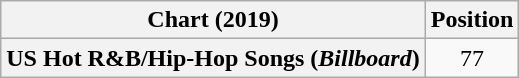<table class="wikitable plainrowheaders" style="text-align:center">
<tr>
<th scope="col">Chart (2019)</th>
<th scope="col">Position</th>
</tr>
<tr>
<th scope="row">US Hot R&B/Hip-Hop Songs (<em>Billboard</em>)</th>
<td>77</td>
</tr>
</table>
